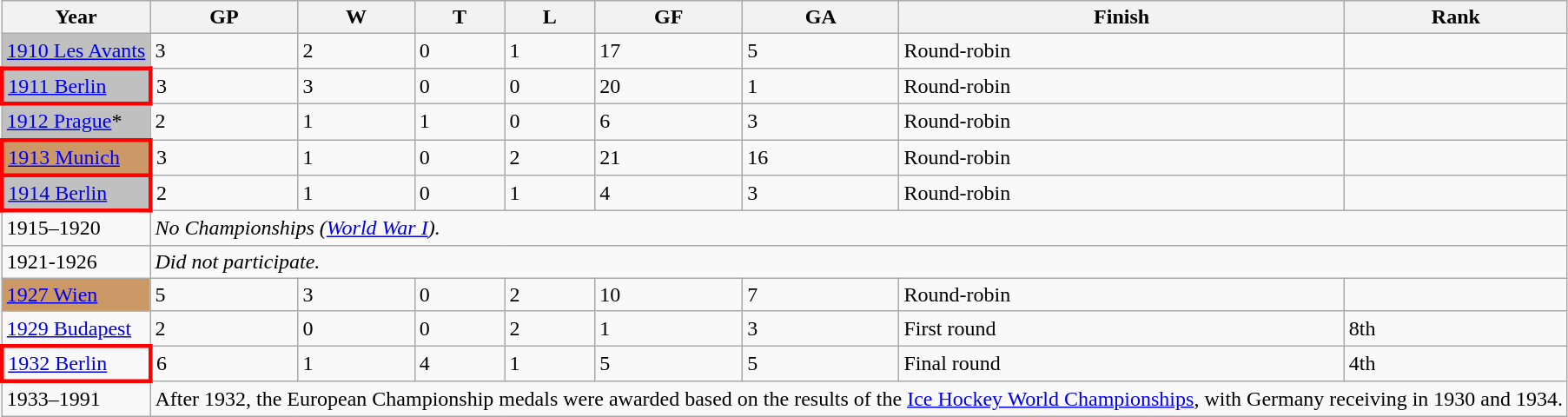<table class="wikitable sortable">
<tr>
<th>Year</th>
<th>GP</th>
<th>W</th>
<th>T</th>
<th>L</th>
<th>GF</th>
<th>GA</th>
<th>Finish</th>
<th>Rank</th>
</tr>
<tr>
<td bgcolor=silver> <a href='#'>1910 Les Avants</a></td>
<td>3</td>
<td>2</td>
<td>0</td>
<td>1</td>
<td>17</td>
<td>5</td>
<td>Round-robin</td>
<td></td>
</tr>
<tr>
<td style="border: 3px solid red" bgcolor=silver> <a href='#'>1911 Berlin</a></td>
<td>3</td>
<td>3</td>
<td>0</td>
<td>0</td>
<td>20</td>
<td>1</td>
<td>Round-robin</td>
<td></td>
</tr>
<tr>
<td bgcolor=silver> <a href='#'>1912 Prague</a>*</td>
<td>2</td>
<td>1</td>
<td>1</td>
<td>0</td>
<td>6</td>
<td>3</td>
<td>Round-robin</td>
<td></td>
</tr>
<tr>
<td style="border: 3px solid red" bgcolor= cc9966> <a href='#'>1913 Munich</a></td>
<td>3</td>
<td>1</td>
<td>0</td>
<td>2</td>
<td>21</td>
<td>16</td>
<td>Round-robin</td>
<td></td>
</tr>
<tr>
<td style="border: 3px solid red" bgcolor=silver> <a href='#'>1914 Berlin</a></td>
<td>2</td>
<td>1</td>
<td>0</td>
<td>1</td>
<td>4</td>
<td>3</td>
<td>Round-robin</td>
<td></td>
</tr>
<tr>
<td>1915–1920</td>
<td colspan=8><em>No Championships (<a href='#'>World War I</a>).</em></td>
</tr>
<tr>
<td>1921-1926</td>
<td colspan=8><em>Did not participate.</em></td>
</tr>
<tr>
<td bgcolor= cc9966> <a href='#'>1927 Wien</a></td>
<td>5</td>
<td>3</td>
<td>0</td>
<td>2</td>
<td>10</td>
<td>7</td>
<td>Round-robin</td>
<td></td>
</tr>
<tr>
<td> <a href='#'>1929 Budapest</a></td>
<td>2</td>
<td>0</td>
<td>0</td>
<td>2</td>
<td>1</td>
<td>3</td>
<td>First round</td>
<td>8th</td>
</tr>
<tr>
<td style="border: 3px solid red"> <a href='#'>1932 Berlin</a></td>
<td>6</td>
<td>1</td>
<td>4</td>
<td>1</td>
<td>5</td>
<td>5</td>
<td>Final round</td>
<td>4th</td>
</tr>
<tr>
<td>1933–1991</td>
<td colspan=10>After 1932, the European Championship medals were awarded based on the results of the <a href='#'>Ice Hockey World Championships</a>, with Germany receiving <strong></strong> in 1930 and 1934.</td>
</tr>
</table>
